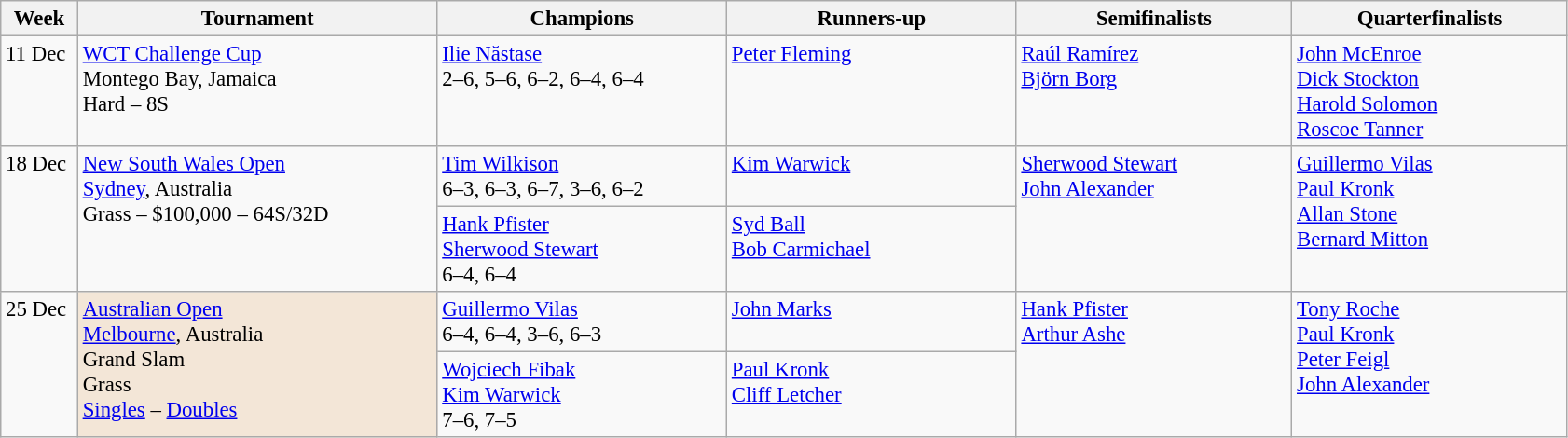<table class=wikitable style=font-size:95%>
<tr>
<th style="width:48px;">Week</th>
<th style="width:250px;">Tournament</th>
<th style="width:200px;">Champions</th>
<th style="width:200px;">Runners-up</th>
<th style="width:190px;">Semifinalists</th>
<th style="width:190px;">Quarterfinalists</th>
</tr>
<tr valign=top>
<td>11 Dec</td>
<td><a href='#'>WCT Challenge Cup</a> <br>Montego Bay, Jamaica <br> Hard – 8S</td>
<td> <a href='#'>Ilie Năstase</a> <br> 2–6, 5–6, 6–2, 6–4, 6–4</td>
<td> <a href='#'>Peter Fleming</a></td>
<td> <a href='#'>Raúl Ramírez</a> <br>  <a href='#'>Björn Borg</a></td>
<td> <a href='#'>John McEnroe</a><br> <a href='#'>Dick Stockton</a> <br>  <a href='#'>Harold Solomon</a><br> <a href='#'>Roscoe Tanner</a></td>
</tr>
<tr valign=top>
<td rowspan=2>18 Dec</td>
<td rowspan=2><a href='#'>New South Wales Open</a> <br> <a href='#'>Sydney</a>, Australia <br> Grass – $100,000 – 64S/32D</td>
<td> <a href='#'>Tim Wilkison</a> <br> 6–3, 6–3, 6–7, 3–6, 6–2</td>
<td> <a href='#'>Kim Warwick</a></td>
<td rowspan=2> <a href='#'>Sherwood Stewart</a> <br>  <a href='#'>John Alexander</a></td>
<td rowspan=2> <a href='#'>Guillermo Vilas</a> <br>  <a href='#'>Paul Kronk</a> <br>  <a href='#'>Allan Stone</a> <br>  <a href='#'>Bernard Mitton</a></td>
</tr>
<tr valign=top>
<td> <a href='#'>Hank Pfister</a> <br>  <a href='#'>Sherwood Stewart</a> <br> 6–4, 6–4</td>
<td> <a href='#'>Syd Ball</a> <br>  <a href='#'>Bob Carmichael</a></td>
</tr>
<tr valign=top>
<td rowspan=2>25 Dec</td>
<td rowspan=2 style="background:#f3e6d7;"><a href='#'>Australian Open</a> <br> <a href='#'>Melbourne</a>, Australia <br> Grand Slam <br> Grass <br> <a href='#'>Singles</a> – <a href='#'>Doubles</a></td>
<td> <a href='#'>Guillermo Vilas</a> <br> 6–4, 6–4, 3–6, 6–3</td>
<td> <a href='#'>John Marks</a></td>
<td rowspan=2> <a href='#'>Hank Pfister</a> <br>  <a href='#'>Arthur Ashe</a></td>
<td rowspan=2> <a href='#'>Tony Roche</a> <br>  <a href='#'>Paul Kronk</a> <br>  <a href='#'>Peter Feigl</a> <br>  <a href='#'>John Alexander</a></td>
</tr>
<tr valign=top>
<td> <a href='#'>Wojciech Fibak</a> <br>  <a href='#'>Kim Warwick</a> <br> 7–6, 7–5</td>
<td> <a href='#'>Paul Kronk</a> <br>  <a href='#'>Cliff Letcher</a></td>
</tr>
</table>
